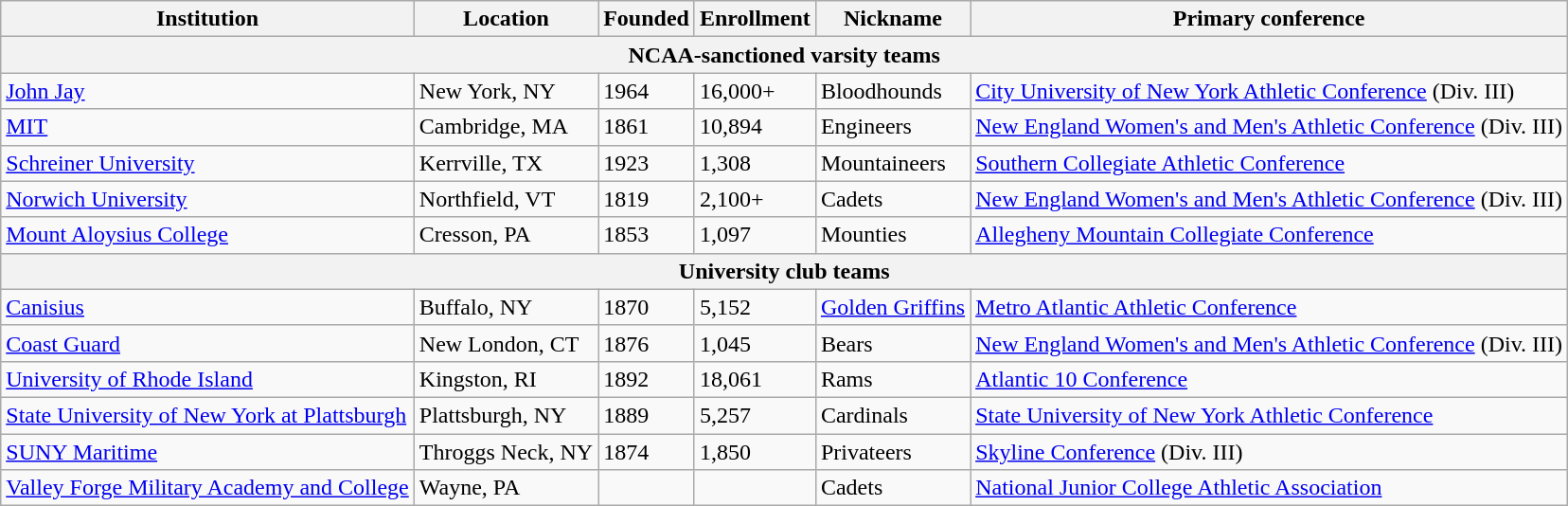<table class="wikitable">
<tr>
<th>Institution</th>
<th>Location</th>
<th>Founded</th>
<th>Enrollment</th>
<th>Nickname</th>
<th>Primary conference</th>
</tr>
<tr>
<th colspan="6">NCAA-sanctioned varsity teams</th>
</tr>
<tr>
<td><a href='#'>John Jay</a></td>
<td>New York, NY</td>
<td>1964</td>
<td>16,000+</td>
<td>Bloodhounds</td>
<td><a href='#'>City University of New York Athletic Conference</a> (Div. III)</td>
</tr>
<tr>
<td><a href='#'>MIT</a></td>
<td>Cambridge, MA</td>
<td>1861</td>
<td>10,894</td>
<td>Engineers</td>
<td><a href='#'>New England Women's and Men's Athletic Conference</a> (Div. III)</td>
</tr>
<tr>
<td><a href='#'>Schreiner University</a></td>
<td>Kerrville, TX</td>
<td>1923</td>
<td>1,308</td>
<td>Mountaineers</td>
<td><a href='#'>Southern Collegiate Athletic Conference</a></td>
</tr>
<tr>
<td><a href='#'>Norwich University</a></td>
<td>Northfield, VT</td>
<td>1819</td>
<td>2,100+</td>
<td>Cadets</td>
<td><a href='#'>New England Women's and Men's Athletic Conference</a> (Div. III)</td>
</tr>
<tr>
<td><a href='#'>Mount Aloysius College</a></td>
<td>Cresson, PA</td>
<td>1853</td>
<td>1,097</td>
<td>Mounties</td>
<td><a href='#'>Allegheny Mountain Collegiate Conference</a></td>
</tr>
<tr>
<th colspan="6">University club teams</th>
</tr>
<tr>
<td><a href='#'>Canisius</a></td>
<td>Buffalo, NY</td>
<td>1870</td>
<td>5,152</td>
<td><a href='#'>Golden Griffins</a></td>
<td><a href='#'>Metro Atlantic Athletic Conference</a></td>
</tr>
<tr>
<td><a href='#'>Coast Guard</a></td>
<td>New London, CT</td>
<td>1876</td>
<td>1,045</td>
<td>Bears</td>
<td><a href='#'>New England Women's and Men's Athletic Conference</a> (Div. III)</td>
</tr>
<tr>
<td><a href='#'>University of Rhode Island</a></td>
<td>Kingston, RI</td>
<td>1892</td>
<td>18,061</td>
<td>Rams</td>
<td><a href='#'>Atlantic 10 Conference</a></td>
</tr>
<tr>
<td><a href='#'>State University of New York at Plattsburgh</a></td>
<td>Plattsburgh, NY</td>
<td>1889</td>
<td>5,257</td>
<td>Cardinals</td>
<td><a href='#'>State University of New York Athletic Conference</a></td>
</tr>
<tr>
<td><a href='#'>SUNY Maritime</a></td>
<td>Throggs Neck, NY</td>
<td>1874</td>
<td>1,850</td>
<td>Privateers</td>
<td><a href='#'>Skyline Conference</a> (Div. III)</td>
</tr>
<tr>
<td><a href='#'>Valley Forge Military Academy and College</a></td>
<td>Wayne, PA</td>
<td></td>
<td></td>
<td>Cadets</td>
<td><a href='#'>National Junior College Athletic Association</a></td>
</tr>
</table>
